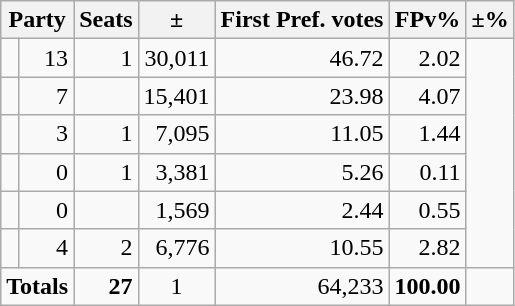<table class=wikitable>
<tr>
<th colspan=2 align=center>Party</th>
<th valign=top>Seats</th>
<th valign=top>±</th>
<th valign=top>First Pref. votes</th>
<th valign=top>FPv%</th>
<th valign=top>±%</th>
</tr>
<tr>
<td></td>
<td align=right>13</td>
<td align=right> 1</td>
<td align=right>30,011</td>
<td align=right>46.72</td>
<td align=right>2.02</td>
</tr>
<tr>
<td></td>
<td align=right>7</td>
<td align=right></td>
<td align=right>15,401</td>
<td align=right>23.98</td>
<td align=right>4.07</td>
</tr>
<tr>
<td></td>
<td align=right>3</td>
<td align=right> 1</td>
<td align=right>7,095</td>
<td align=right>11.05</td>
<td align=right>1.44</td>
</tr>
<tr>
<td></td>
<td align=right>0</td>
<td align=right> 1</td>
<td align=right>3,381</td>
<td align=right>5.26</td>
<td align=right>0.11</td>
</tr>
<tr>
<td></td>
<td align=right>0</td>
<td align=right></td>
<td align=right>1,569</td>
<td align=right>2.44</td>
<td align=right>0.55</td>
</tr>
<tr>
<td></td>
<td align=right>4</td>
<td align=right> 2</td>
<td align=right>6,776</td>
<td align=right>10.55</td>
<td align=right>2.82</td>
</tr>
<tr>
<td colspan=2 align=center><strong>Totals</strong></td>
<td align=right><strong>27</strong></td>
<td align=center> 1</td>
<td align=right>64,233</td>
<td align=center><strong>100.00</strong></td>
<td align=center></td>
</tr>
</table>
